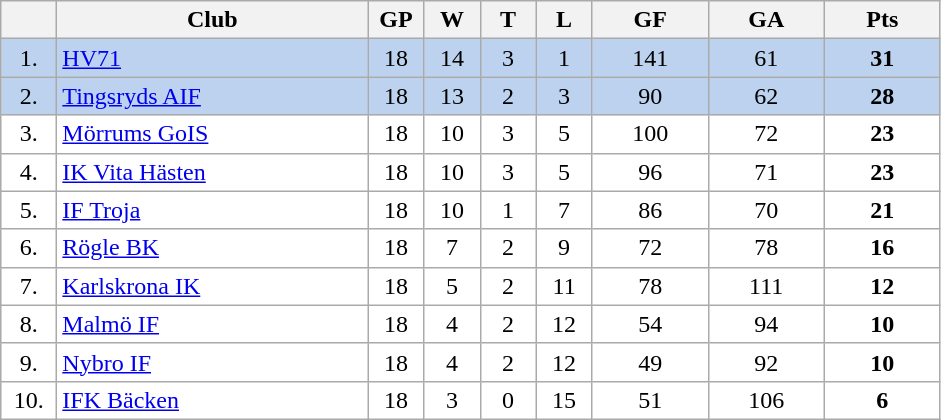<table class="wikitable">
<tr>
<th width="30"></th>
<th width="200">Club</th>
<th width="30">GP</th>
<th width="30">W</th>
<th width="30">T</th>
<th width="30">L</th>
<th width="70">GF</th>
<th width="70">GA</th>
<th width="70">Pts</th>
</tr>
<tr bgcolor="#BCD2EE" align="center">
<td>1.</td>
<td align="left"><a href='#'>HV71</a></td>
<td>18</td>
<td>14</td>
<td>3</td>
<td>1</td>
<td>141</td>
<td>61</td>
<td><strong>31</strong></td>
</tr>
<tr bgcolor="#BCD2EE" align="center">
<td>2.</td>
<td align="left"><a href='#'>Tingsryds AIF</a></td>
<td>18</td>
<td>13</td>
<td>2</td>
<td>3</td>
<td>90</td>
<td>62</td>
<td><strong>28</strong></td>
</tr>
<tr bgcolor="#FFFFFF" align="center">
<td>3.</td>
<td align="left"><a href='#'>Mörrums GoIS</a></td>
<td>18</td>
<td>10</td>
<td>3</td>
<td>5</td>
<td>100</td>
<td>72</td>
<td><strong>23</strong></td>
</tr>
<tr bgcolor="#FFFFFF" align="center">
<td>4.</td>
<td align="left"><a href='#'>IK Vita Hästen</a></td>
<td>18</td>
<td>10</td>
<td>3</td>
<td>5</td>
<td>96</td>
<td>71</td>
<td><strong>23</strong></td>
</tr>
<tr bgcolor="#FFFFFF" align="center">
<td>5.</td>
<td align="left"><a href='#'>IF Troja</a></td>
<td>18</td>
<td>10</td>
<td>1</td>
<td>7</td>
<td>86</td>
<td>70</td>
<td><strong>21</strong></td>
</tr>
<tr bgcolor="#FFFFFF" align="center">
<td>6.</td>
<td align="left"><a href='#'>Rögle BK</a></td>
<td>18</td>
<td>7</td>
<td>2</td>
<td>9</td>
<td>72</td>
<td>78</td>
<td><strong>16</strong></td>
</tr>
<tr bgcolor="#FFFFFF" align="center">
<td>7.</td>
<td align="left"><a href='#'>Karlskrona IK</a></td>
<td>18</td>
<td>5</td>
<td>2</td>
<td>11</td>
<td>78</td>
<td>111</td>
<td><strong>12</strong></td>
</tr>
<tr bgcolor="#FFFFFF" align="center">
<td>8.</td>
<td align="left"><a href='#'>Malmö IF</a></td>
<td>18</td>
<td>4</td>
<td>2</td>
<td>12</td>
<td>54</td>
<td>94</td>
<td><strong>10</strong></td>
</tr>
<tr bgcolor="#FFFFFF" align="center">
<td>9.</td>
<td align="left"><a href='#'>Nybro IF</a></td>
<td>18</td>
<td>4</td>
<td>2</td>
<td>12</td>
<td>49</td>
<td>92</td>
<td><strong>10</strong></td>
</tr>
<tr bgcolor="#FFFFFF" align="center">
<td>10.</td>
<td align="left"><a href='#'>IFK Bäcken</a></td>
<td>18</td>
<td>3</td>
<td>0</td>
<td>15</td>
<td>51</td>
<td>106</td>
<td><strong>6</strong></td>
</tr>
</table>
